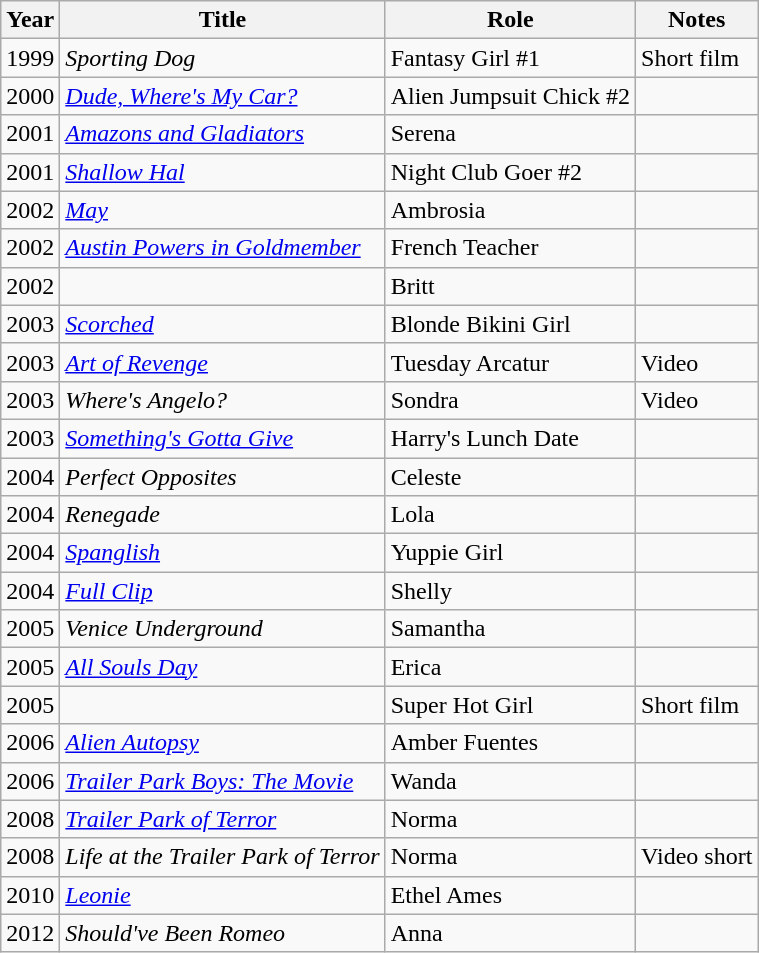<table class="wikitable sortable">
<tr>
<th>Year</th>
<th>Title</th>
<th>Role</th>
<th class="unsortable">Notes</th>
</tr>
<tr>
<td>1999</td>
<td><em>Sporting Dog</em></td>
<td>Fantasy Girl #1</td>
<td>Short film</td>
</tr>
<tr>
<td>2000</td>
<td><em><a href='#'>Dude, Where's My Car?</a></em></td>
<td>Alien Jumpsuit Chick #2</td>
<td></td>
</tr>
<tr>
<td>2001</td>
<td><em><a href='#'>Amazons and Gladiators</a></em></td>
<td>Serena</td>
<td></td>
</tr>
<tr>
<td>2001</td>
<td><em><a href='#'>Shallow Hal</a></em></td>
<td>Night Club Goer #2</td>
<td></td>
</tr>
<tr>
<td>2002</td>
<td><em><a href='#'>May</a></em></td>
<td>Ambrosia</td>
<td></td>
</tr>
<tr>
<td>2002</td>
<td><em><a href='#'>Austin Powers in Goldmember</a></em></td>
<td>French Teacher</td>
<td></td>
</tr>
<tr>
<td>2002</td>
<td><em></em></td>
<td>Britt</td>
<td></td>
</tr>
<tr>
<td>2003</td>
<td><em><a href='#'>Scorched</a></em></td>
<td>Blonde Bikini Girl</td>
<td></td>
</tr>
<tr>
<td>2003</td>
<td><em><a href='#'>Art of Revenge</a></em></td>
<td>Tuesday Arcatur</td>
<td>Video</td>
</tr>
<tr>
<td>2003</td>
<td><em>Where's Angelo?</em></td>
<td>Sondra</td>
<td>Video</td>
</tr>
<tr>
<td>2003</td>
<td><em><a href='#'>Something's Gotta Give</a></em></td>
<td>Harry's Lunch Date</td>
<td></td>
</tr>
<tr>
<td>2004</td>
<td><em>Perfect Opposites</em></td>
<td>Celeste</td>
<td></td>
</tr>
<tr>
<td>2004</td>
<td><em>Renegade</em></td>
<td>Lola</td>
<td></td>
</tr>
<tr>
<td>2004</td>
<td><em><a href='#'>Spanglish</a></em></td>
<td>Yuppie Girl</td>
<td></td>
</tr>
<tr>
<td>2004</td>
<td><em><a href='#'>Full Clip</a></em></td>
<td>Shelly</td>
<td></td>
</tr>
<tr>
<td>2005</td>
<td><em>Venice Underground</em></td>
<td>Samantha</td>
<td></td>
</tr>
<tr>
<td>2005</td>
<td><em><a href='#'>All Souls Day</a></em></td>
<td>Erica</td>
<td></td>
</tr>
<tr>
<td>2005</td>
<td><em></em></td>
<td>Super Hot Girl</td>
<td>Short film</td>
</tr>
<tr>
<td>2006</td>
<td><em><a href='#'>Alien Autopsy</a></em></td>
<td>Amber Fuentes</td>
<td></td>
</tr>
<tr>
<td>2006</td>
<td><em><a href='#'>Trailer Park Boys: The Movie</a></em></td>
<td>Wanda</td>
<td></td>
</tr>
<tr>
<td>2008</td>
<td><em><a href='#'>Trailer Park of Terror</a></em></td>
<td>Norma</td>
<td></td>
</tr>
<tr>
<td>2008</td>
<td><em>Life at the Trailer Park of Terror</em></td>
<td>Norma</td>
<td>Video short</td>
</tr>
<tr>
<td>2010</td>
<td><em><a href='#'>Leonie</a></em></td>
<td>Ethel Ames</td>
<td></td>
</tr>
<tr>
<td>2012</td>
<td><em>Should've Been Romeo</em></td>
<td>Anna</td>
<td></td>
</tr>
</table>
